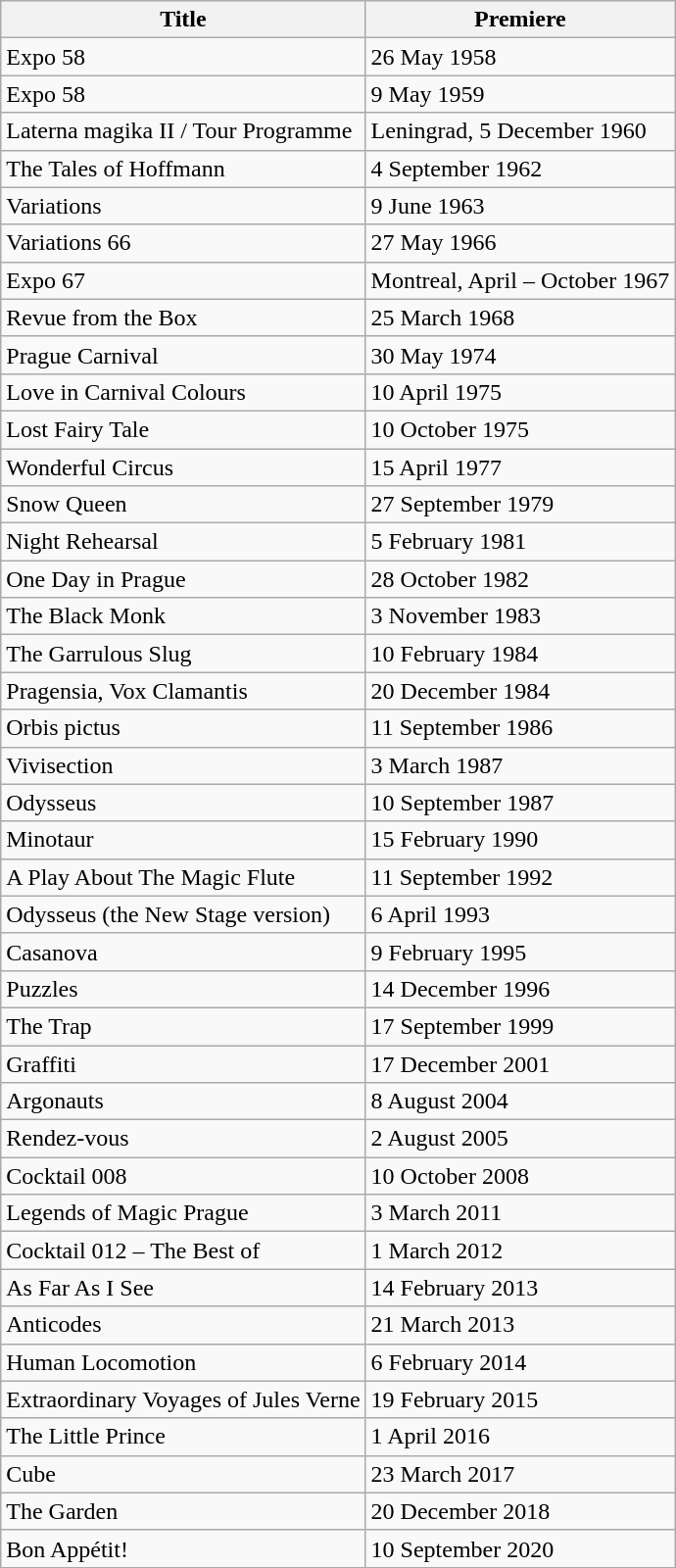<table class="wikitable">
<tr>
<th>Title</th>
<th>Premiere</th>
</tr>
<tr>
<td>Expo 58</td>
<td>26 May 1958</td>
</tr>
<tr>
<td>Expo 58</td>
<td>9 May 1959</td>
</tr>
<tr>
<td>Laterna magika II / Tour Programme</td>
<td>Leningrad, 5 December 1960</td>
</tr>
<tr>
<td>The Tales of Hoffmann</td>
<td>4 September 1962</td>
</tr>
<tr>
<td>Variations</td>
<td>9 June 1963</td>
</tr>
<tr>
<td>Variations 66</td>
<td>27 May 1966</td>
</tr>
<tr>
<td>Expo 67</td>
<td>Montreal, April – October 1967</td>
</tr>
<tr>
<td>Revue from the Box</td>
<td>25 March 1968</td>
</tr>
<tr>
<td>Prague Carnival</td>
<td>30 May 1974</td>
</tr>
<tr>
<td>Love in Carnival Colours</td>
<td>10 April 1975</td>
</tr>
<tr>
<td>Lost Fairy Tale</td>
<td>10 October 1975</td>
</tr>
<tr>
<td>Wonderful Circus</td>
<td>15 April 1977</td>
</tr>
<tr>
<td>Snow Queen</td>
<td>27 September 1979</td>
</tr>
<tr>
<td>Night Rehearsal</td>
<td>5 February 1981</td>
</tr>
<tr>
<td>One Day in Prague</td>
<td>28 October 1982</td>
</tr>
<tr>
<td>The Black Monk</td>
<td>3 November 1983</td>
</tr>
<tr>
<td>The Garrulous Slug</td>
<td>10 February 1984</td>
</tr>
<tr>
<td>Pragensia, Vox Clamantis</td>
<td>20 December 1984</td>
</tr>
<tr>
<td>Orbis pictus</td>
<td>11 September 1986</td>
</tr>
<tr>
<td>Vivisection</td>
<td>3 March 1987</td>
</tr>
<tr>
<td>Odysseus</td>
<td>10 September 1987</td>
</tr>
<tr>
<td>Minotaur</td>
<td>15 February 1990</td>
</tr>
<tr>
<td>A Play About The Magic Flute</td>
<td>11 September 1992</td>
</tr>
<tr>
<td>Odysseus (the New Stage version)</td>
<td>6 April 1993</td>
</tr>
<tr>
<td>Casanova</td>
<td>9 February 1995</td>
</tr>
<tr>
<td>Puzzles</td>
<td>14 December 1996</td>
</tr>
<tr>
<td>The Trap</td>
<td>17 September 1999</td>
</tr>
<tr>
<td>Graffiti</td>
<td>17 December 2001</td>
</tr>
<tr>
<td>Argonauts</td>
<td>8 August 2004</td>
</tr>
<tr>
<td>Rendez-vous</td>
<td>2 August 2005</td>
</tr>
<tr>
<td>Cocktail 008</td>
<td>10 October 2008</td>
</tr>
<tr>
<td>Legends of Magic Prague</td>
<td>3 March 2011</td>
</tr>
<tr>
<td>Cocktail 012 – The Best of</td>
<td>1 March 2012</td>
</tr>
<tr>
<td>As Far As I See</td>
<td>14 February 2013</td>
</tr>
<tr>
<td>Anticodes</td>
<td>21 March 2013</td>
</tr>
<tr>
<td>Human Locomotion</td>
<td>6 February 2014</td>
</tr>
<tr>
<td>Extraordinary Voyages of Jules Verne</td>
<td>19 February 2015</td>
</tr>
<tr>
<td>The Little Prince</td>
<td>1 April 2016</td>
</tr>
<tr>
<td>Cube</td>
<td>23 March 2017</td>
</tr>
<tr>
<td>The Garden</td>
<td>20 December 2018</td>
</tr>
<tr>
<td>Bon Appétit!</td>
<td>10 September 2020</td>
</tr>
</table>
